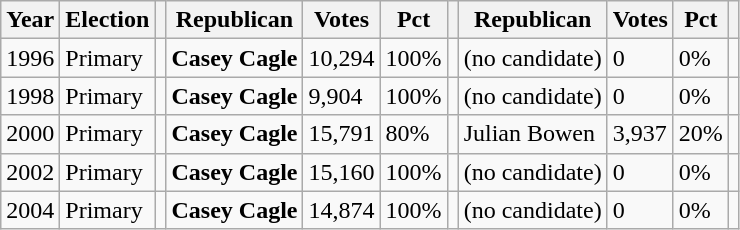<table class="wikitable">
<tr>
<th>Year</th>
<th>Election</th>
<th></th>
<th>Republican</th>
<th>Votes</th>
<th>Pct</th>
<th></th>
<th>Republican</th>
<th>Votes</th>
<th>Pct</th>
<th></th>
</tr>
<tr>
<td>1996</td>
<td>Primary</td>
<td></td>
<td><strong>Casey Cagle</strong></td>
<td>10,294</td>
<td>100%</td>
<td></td>
<td>(no candidate)</td>
<td>0</td>
<td>0%</td>
<td></td>
</tr>
<tr>
<td>1998</td>
<td>Primary</td>
<td></td>
<td><strong>Casey Cagle</strong></td>
<td>9,904</td>
<td>100%</td>
<td></td>
<td>(no candidate)</td>
<td>0</td>
<td>0%</td>
<td></td>
</tr>
<tr>
<td>2000</td>
<td>Primary</td>
<td></td>
<td><strong>Casey Cagle</strong></td>
<td>15,791</td>
<td>80%</td>
<td></td>
<td>Julian Bowen</td>
<td>3,937</td>
<td>20%</td>
<td></td>
</tr>
<tr>
<td>2002</td>
<td>Primary</td>
<td></td>
<td><strong>Casey Cagle</strong></td>
<td>15,160</td>
<td>100%</td>
<td></td>
<td>(no candidate)</td>
<td>0</td>
<td>0%</td>
<td></td>
</tr>
<tr>
<td>2004</td>
<td>Primary</td>
<td></td>
<td><strong>Casey Cagle</strong></td>
<td>14,874</td>
<td>100%</td>
<td></td>
<td>(no candidate)</td>
<td>0</td>
<td>0%</td>
<td></td>
</tr>
</table>
